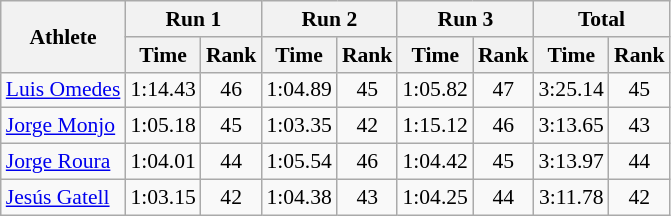<table class="wikitable" border="1" style="font-size:90%">
<tr>
<th rowspan="2">Athlete</th>
<th colspan="2">Run 1</th>
<th colspan="2">Run 2</th>
<th colspan="2">Run 3</th>
<th colspan="2">Total</th>
</tr>
<tr>
<th>Time</th>
<th>Rank</th>
<th>Time</th>
<th>Rank</th>
<th>Time</th>
<th>Rank</th>
<th>Time</th>
<th>Rank</th>
</tr>
<tr>
<td><a href='#'>Luis Omedes</a></td>
<td align="center">1:14.43</td>
<td align="center">46</td>
<td align="center">1:04.89</td>
<td align="center">45</td>
<td align="center">1:05.82</td>
<td align="center">47</td>
<td align="center">3:25.14</td>
<td align="center">45</td>
</tr>
<tr>
<td><a href='#'>Jorge Monjo</a></td>
<td align="center">1:05.18</td>
<td align="center">45</td>
<td align="center">1:03.35</td>
<td align="center">42</td>
<td align="center">1:15.12</td>
<td align="center">46</td>
<td align="center">3:13.65</td>
<td align="center">43</td>
</tr>
<tr>
<td><a href='#'>Jorge Roura</a></td>
<td align="center">1:04.01</td>
<td align="center">44</td>
<td align="center">1:05.54</td>
<td align="center">46</td>
<td align="center">1:04.42</td>
<td align="center">45</td>
<td align="center">3:13.97</td>
<td align="center">44</td>
</tr>
<tr>
<td><a href='#'>Jesús Gatell</a></td>
<td align="center">1:03.15</td>
<td align="center">42</td>
<td align="center">1:04.38</td>
<td align="center">43</td>
<td align="center">1:04.25</td>
<td align="center">44</td>
<td align="center">3:11.78</td>
<td align="center">42</td>
</tr>
</table>
